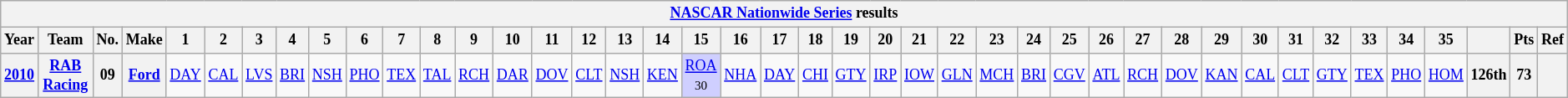<table class="wikitable" style="text-align:center; font-size:75%">
<tr>
<th colspan=42><a href='#'>NASCAR Nationwide Series</a> results</th>
</tr>
<tr>
<th>Year</th>
<th>Team</th>
<th>No.</th>
<th>Make</th>
<th>1</th>
<th>2</th>
<th>3</th>
<th>4</th>
<th>5</th>
<th>6</th>
<th>7</th>
<th>8</th>
<th>9</th>
<th>10</th>
<th>11</th>
<th>12</th>
<th>13</th>
<th>14</th>
<th>15</th>
<th>16</th>
<th>17</th>
<th>18</th>
<th>19</th>
<th>20</th>
<th>21</th>
<th>22</th>
<th>23</th>
<th>24</th>
<th>25</th>
<th>26</th>
<th>27</th>
<th>28</th>
<th>29</th>
<th>30</th>
<th>31</th>
<th>32</th>
<th>33</th>
<th>34</th>
<th>35</th>
<th></th>
<th>Pts</th>
<th>Ref</th>
</tr>
<tr>
<th><a href='#'>2010</a></th>
<th><a href='#'>RAB Racing</a></th>
<th>09</th>
<th><a href='#'>Ford</a></th>
<td><a href='#'>DAY</a></td>
<td><a href='#'>CAL</a></td>
<td><a href='#'>LVS</a></td>
<td><a href='#'>BRI</a></td>
<td><a href='#'>NSH</a></td>
<td><a href='#'>PHO</a></td>
<td><a href='#'>TEX</a></td>
<td><a href='#'>TAL</a></td>
<td><a href='#'>RCH</a></td>
<td><a href='#'>DAR</a></td>
<td><a href='#'>DOV</a></td>
<td><a href='#'>CLT</a></td>
<td><a href='#'>NSH</a></td>
<td><a href='#'>KEN</a></td>
<td style="background:#CFCFFF;"><a href='#'>ROA</a><br><small>30</small></td>
<td><a href='#'>NHA</a></td>
<td><a href='#'>DAY</a></td>
<td><a href='#'>CHI</a></td>
<td><a href='#'>GTY</a></td>
<td><a href='#'>IRP</a></td>
<td><a href='#'>IOW</a></td>
<td><a href='#'>GLN</a></td>
<td><a href='#'>MCH</a></td>
<td><a href='#'>BRI</a></td>
<td><a href='#'>CGV</a></td>
<td><a href='#'>ATL</a></td>
<td><a href='#'>RCH</a></td>
<td><a href='#'>DOV</a></td>
<td><a href='#'>KAN</a></td>
<td><a href='#'>CAL</a></td>
<td><a href='#'>CLT</a></td>
<td><a href='#'>GTY</a></td>
<td><a href='#'>TEX</a></td>
<td><a href='#'>PHO</a></td>
<td><a href='#'>HOM</a></td>
<th>126th</th>
<th>73</th>
<th></th>
</tr>
</table>
